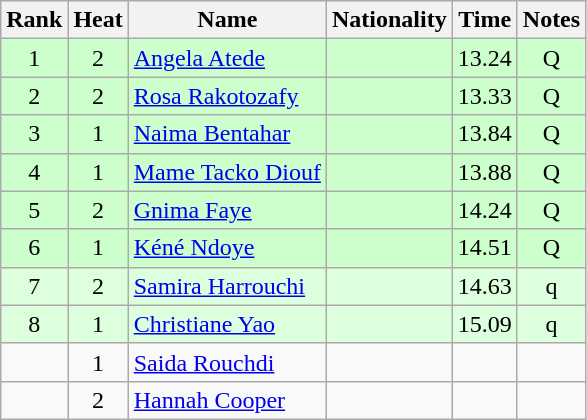<table class="wikitable sortable" style="text-align:center">
<tr>
<th>Rank</th>
<th>Heat</th>
<th>Name</th>
<th>Nationality</th>
<th>Time</th>
<th>Notes</th>
</tr>
<tr bgcolor=ccffcc>
<td>1</td>
<td>2</td>
<td align=left><a href='#'>Angela Atede</a></td>
<td align=left></td>
<td>13.24</td>
<td>Q</td>
</tr>
<tr bgcolor=ccffcc>
<td>2</td>
<td>2</td>
<td align=left><a href='#'>Rosa Rakotozafy</a></td>
<td align=left></td>
<td>13.33</td>
<td>Q</td>
</tr>
<tr bgcolor=ccffcc>
<td>3</td>
<td>1</td>
<td align=left><a href='#'>Naima Bentahar</a></td>
<td align=left></td>
<td>13.84</td>
<td>Q</td>
</tr>
<tr bgcolor=ccffcc>
<td>4</td>
<td>1</td>
<td align=left><a href='#'>Mame Tacko Diouf</a></td>
<td align=left></td>
<td>13.88</td>
<td>Q</td>
</tr>
<tr bgcolor=ccffcc>
<td>5</td>
<td>2</td>
<td align=left><a href='#'>Gnima Faye</a></td>
<td align=left></td>
<td>14.24</td>
<td>Q</td>
</tr>
<tr bgcolor=ccffcc>
<td>6</td>
<td>1</td>
<td align=left><a href='#'>Kéné Ndoye</a></td>
<td align=left></td>
<td>14.51</td>
<td>Q</td>
</tr>
<tr bgcolor=ddffdd>
<td>7</td>
<td>2</td>
<td align=left><a href='#'>Samira Harrouchi</a></td>
<td align=left></td>
<td>14.63</td>
<td>q</td>
</tr>
<tr bgcolor=ddffdd>
<td>8</td>
<td>1</td>
<td align=left><a href='#'>Christiane Yao</a></td>
<td align=left></td>
<td>15.09</td>
<td>q</td>
</tr>
<tr>
<td></td>
<td>1</td>
<td align=left><a href='#'>Saida Rouchdi</a></td>
<td align=left></td>
<td></td>
<td></td>
</tr>
<tr>
<td></td>
<td>2</td>
<td align=left><a href='#'>Hannah Cooper</a></td>
<td align=left></td>
<td></td>
<td></td>
</tr>
</table>
